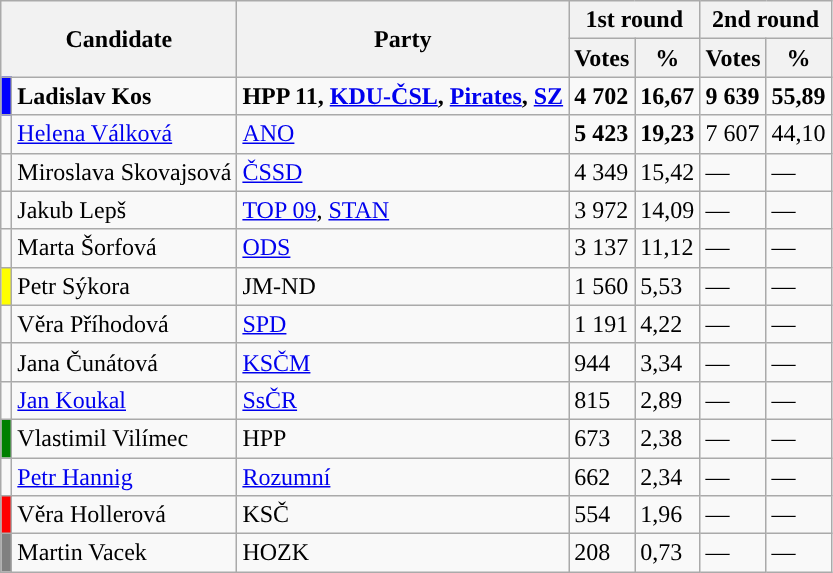<table class="wikitable sortable">
<tr>
<th colspan="2" rowspan="2">Candidate</th>
<th rowspan="2">Party</th>
<th colspan="2">1st round</th>
<th colspan="2">2nd round</th>
</tr>
<tr>
<th>Votes</th>
<th>%</th>
<th>Votes</th>
<th>%</th>
</tr>
<tr>
<td style="background-color:blue"></td>
<td><strong>Ladislav Kos</strong></td>
<td><strong>HPP 11, <a href='#'>KDU-ČSL</a>, <a href='#'>Pirates</a>, <a href='#'>SZ</a></strong></td>
<td><strong>4 702</strong></td>
<td><strong>16,67</strong></td>
<td><strong>9 639</strong></td>
<td><strong>55,89</strong></td>
</tr>
<tr>
<td style="background-color:"></td>
<td><a href='#'>Helena Válková</a></td>
<td><a href='#'>ANO</a></td>
<td><strong>5 423</strong></td>
<td><strong>19,23</strong></td>
<td>7 607</td>
<td>44,10</td>
</tr>
<tr>
<td style="background-color:"></td>
<td>Miroslava Skovajsová</td>
<td><a href='#'>ČSSD</a></td>
<td>4 349</td>
<td>15,42</td>
<td>—</td>
<td>—</td>
</tr>
<tr>
<td style="background-color:"></td>
<td>Jakub Lepš</td>
<td><a href='#'>TOP 09</a>, <a href='#'>STAN</a></td>
<td>3 972</td>
<td>14,09</td>
<td>—</td>
<td>—</td>
</tr>
<tr>
<td style="background-color:"></td>
<td>Marta Šorfová</td>
<td><a href='#'>ODS</a></td>
<td>3 137</td>
<td>11,12</td>
<td>—</td>
<td>—</td>
</tr>
<tr>
<td style="background-color:yellow"></td>
<td>Petr Sýkora</td>
<td>JM-ND</td>
<td>1 560</td>
<td>5,53</td>
<td>—</td>
<td>—</td>
</tr>
<tr>
<td style="background-color:"></td>
<td>Věra Příhodová</td>
<td><a href='#'>SPD</a></td>
<td>1 191</td>
<td>4,22</td>
<td>—</td>
<td>—</td>
</tr>
<tr>
<td style="background-color:"></td>
<td>Jana Čunátová</td>
<td><a href='#'>KSČM</a></td>
<td>944</td>
<td>3,34</td>
<td>—</td>
<td>—</td>
</tr>
<tr>
<td style="background-color:"></td>
<td><a href='#'>Jan Koukal</a></td>
<td><a href='#'>SsČR</a></td>
<td>815</td>
<td>2,89</td>
<td>—</td>
<td>—</td>
</tr>
<tr>
<td style="background-color:green"></td>
<td>Vlastimil Vilímec</td>
<td>HPP</td>
<td>673</td>
<td>2,38</td>
<td>—</td>
<td>—</td>
</tr>
<tr>
<td style="background-color:"></td>
<td><a href='#'>Petr Hannig</a></td>
<td><a href='#'>Rozumní</a></td>
<td>662</td>
<td>2,34</td>
<td>—</td>
<td>—</td>
</tr>
<tr>
<td style="background-color:red"></td>
<td>Věra Hollerová</td>
<td>KSČ</td>
<td>554</td>
<td>1,96</td>
<td>—</td>
<td>—</td>
</tr>
<tr>
<td style="background-color:grey"></td>
<td>Martin Vacek</td>
<td>HOZK</td>
<td>208</td>
<td>0,73</td>
<td>—</td>
<td>—</td>
</tr>
</table>
